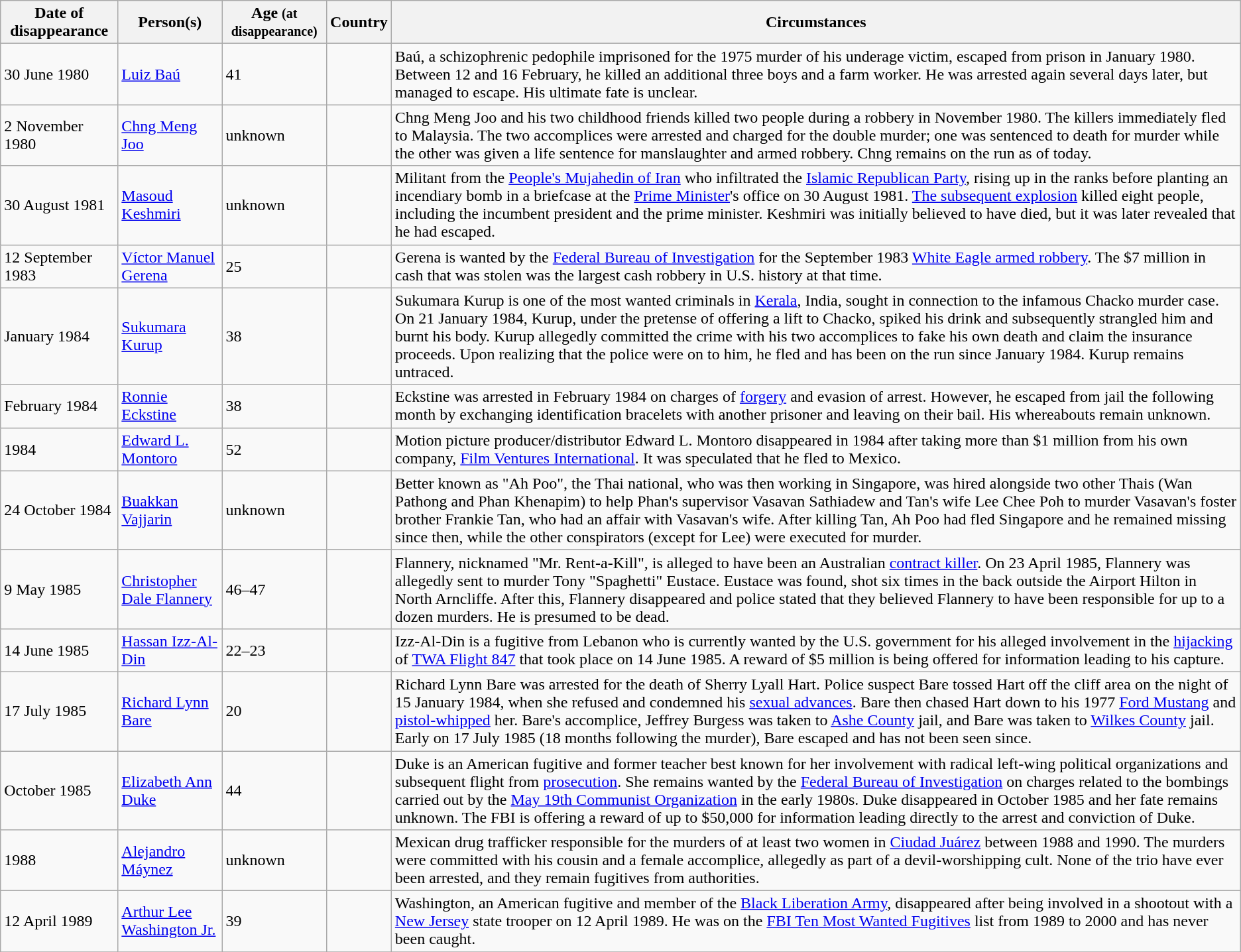<table class="wikitable sortable zebra">
<tr>
<th data-sort-type="isoDate">Date of disappearance</th>
<th data-sort-type="text">Person(s)</th>
<th data-sort-type="text">Age <small>(at disappearance)</small></th>
<th data-sort-type="text">Country</th>
<th class="unsortable">Circumstances</th>
</tr>
<tr>
<td>30 June 1980</td>
<td><a href='#'>Luiz Baú</a></td>
<td>41</td>
<td></td>
<td>Baú, a schizophrenic pedophile imprisoned for the 1975 murder of his underage victim, escaped from prison in January 1980. Between 12 and 16 February, he killed an additional three boys and a farm worker. He was arrested again several days later, but managed to escape. His ultimate fate is unclear.</td>
</tr>
<tr>
<td>2 November 1980</td>
<td><a href='#'>Chng Meng Joo</a></td>
<td>unknown</td>
<td></td>
<td>Chng Meng Joo and his two childhood friends killed two people during a robbery in November 1980. The killers immediately fled to Malaysia. The two accomplices were arrested and charged for the double murder; one was sentenced to death for murder while the other was given a life sentence for manslaughter and armed robbery. Chng remains on the run as of today.</td>
</tr>
<tr>
<td>30 August 1981</td>
<td><a href='#'>Masoud Keshmiri</a></td>
<td>unknown</td>
<td></td>
<td>Militant from the <a href='#'>People's Mujahedin of Iran</a> who infiltrated the <a href='#'>Islamic Republican Party</a>, rising up in the ranks before planting an incendiary bomb in a briefcase at the <a href='#'>Prime Minister</a>'s office on 30 August 1981. <a href='#'>The subsequent explosion</a> killed eight people, including the incumbent president and the prime minister. Keshmiri was initially believed to have died, but it was later revealed that he had escaped.</td>
</tr>
<tr>
<td>12 September 1983</td>
<td><a href='#'>Víctor Manuel Gerena</a></td>
<td>25</td>
<td></td>
<td>Gerena is wanted by the <a href='#'>Federal Bureau of Investigation</a> for the September 1983 <a href='#'>White Eagle armed robbery</a>. The $7 million in cash that was stolen was the largest cash robbery in U.S. history at that time.</td>
</tr>
<tr>
<td>January 1984</td>
<td><a href='#'>Sukumara Kurup</a></td>
<td>38</td>
<td></td>
<td>Sukumara Kurup is one of the most wanted criminals in <a href='#'>Kerala</a>, India, sought in connection to the infamous Chacko murder case. On 21 January 1984, Kurup, under the pretense of offering a lift to Chacko, spiked his drink and subsequently strangled him and burnt his body. Kurup allegedly committed the crime with his two accomplices to fake his own death and claim the insurance proceeds. Upon realizing that the police were on to him, he fled and has been on the run since January 1984. Kurup remains untraced.</td>
</tr>
<tr>
<td>February 1984</td>
<td><a href='#'>Ronnie Eckstine</a></td>
<td>38</td>
<td></td>
<td>Eckstine was arrested in February 1984 on charges of <a href='#'>forgery</a> and evasion of arrest. However, he escaped from jail the following month by exchanging identification bracelets with another prisoner and leaving on their bail. His whereabouts remain unknown.</td>
</tr>
<tr>
<td data-sort-value="1984-01-01">1984</td>
<td><a href='#'>Edward L. Montoro</a></td>
<td>52</td>
<td></td>
<td>Motion picture producer/distributor Edward L. Montoro disappeared in 1984 after taking more than $1 million from his own company, <a href='#'>Film Ventures International</a>. It was speculated that he fled to Mexico.</td>
</tr>
<tr>
<td>24 October 1984</td>
<td><a href='#'>Buakkan Vajjarin</a></td>
<td>unknown</td>
<td></td>
<td>Better known as "Ah Poo", the Thai national, who was then working in Singapore, was hired alongside two other Thais (Wan Pathong and Phan Khenapim) to help Phan's supervisor Vasavan Sathiadew and Tan's wife Lee Chee Poh to murder Vasavan's foster brother Frankie Tan, who had an affair with Vasavan's wife. After killing Tan, Ah Poo had fled Singapore and he remained missing since then, while the other conspirators (except for Lee) were executed for murder.</td>
</tr>
<tr>
<td>9 May 1985</td>
<td><a href='#'>Christopher Dale Flannery</a></td>
<td>46–47</td>
<td></td>
<td>Flannery, nicknamed "Mr. Rent-a-Kill", is alleged to have been an Australian <a href='#'>contract killer</a>. On 23 April 1985, Flannery was allegedly sent to murder Tony "Spaghetti" Eustace. Eustace was found, shot six times in the back outside the Airport Hilton in North Arncliffe. After this, Flannery disappeared and police stated that they believed Flannery to have been responsible for up to a dozen murders. He is presumed to be dead.</td>
</tr>
<tr>
<td>14 June 1985</td>
<td><a href='#'>Hassan Izz-Al-Din</a></td>
<td>22–23</td>
<td></td>
<td>Izz-Al-Din is a fugitive from Lebanon who is currently wanted by the U.S. government for his alleged involvement in the <a href='#'>hijacking</a> of <a href='#'>TWA Flight 847</a> that took place on 14 June 1985. A reward of $5 million is being offered for information leading to his capture.</td>
</tr>
<tr>
<td>17 July 1985</td>
<td><a href='#'>Richard Lynn Bare</a></td>
<td>20</td>
<td></td>
<td>Richard Lynn Bare was arrested for the death of Sherry Lyall Hart. Police suspect Bare tossed Hart off the cliff area on the night of 15 January 1984, when she refused and condemned his <a href='#'>sexual advances</a>. Bare then chased Hart down to his 1977 <a href='#'>Ford Mustang</a> and <a href='#'>pistol-whipped</a> her. Bare's accomplice, Jeffrey Burgess was taken to <a href='#'>Ashe County</a> jail, and Bare was taken to <a href='#'>Wilkes County</a> jail. Early on 17 July 1985 (18 months following the murder), Bare escaped and has not been seen since.</td>
</tr>
<tr>
<td data-sort-value="1985-06-01">October 1985</td>
<td><a href='#'>Elizabeth Ann Duke</a></td>
<td>44</td>
<td></td>
<td>Duke is an American fugitive and former teacher best known for her involvement with radical left-wing political organizations and subsequent flight from <a href='#'>prosecution</a>. She remains wanted by the <a href='#'>Federal Bureau of Investigation</a> on charges related to the bombings carried out by the <a href='#'>May 19th Communist Organization</a> in the early 1980s. Duke disappeared in October 1985 and her fate remains unknown. The FBI is offering a reward of up to $50,000 for information leading directly to the arrest and conviction of Duke.</td>
</tr>
<tr>
<td>1988</td>
<td><a href='#'>Alejandro Máynez</a></td>
<td>unknown</td>
<td></td>
<td>Mexican drug trafficker responsible for the murders of at least two women in <a href='#'>Ciudad Juárez</a> between 1988 and 1990. The murders were committed with his cousin and a female accomplice, allegedly as part of a devil-worshipping cult. None of the trio have ever been arrested, and they remain fugitives from authorities.</td>
</tr>
<tr>
<td data-sort-value="1989-04-12">12 April 1989</td>
<td><a href='#'>Arthur Lee Washington Jr.</a></td>
<td>39</td>
<td></td>
<td>Washington, an American fugitive and member of the <a href='#'>Black Liberation Army</a>, disappeared after being involved in a shootout with a <a href='#'>New Jersey</a> state trooper on 12 April 1989. He was on the <a href='#'>FBI Ten Most Wanted Fugitives</a> list from 1989 to 2000 and has never been caught.</td>
</tr>
<tr>
</tr>
</table>
